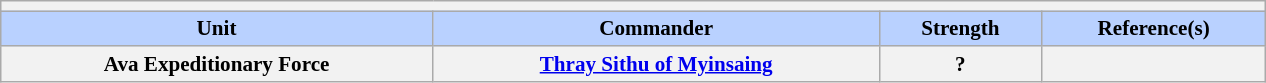<table class="wikitable collapsible" style="min-width:60em; margin:0.3em auto; font-size:88%;">
<tr>
<th colspan=5></th>
</tr>
<tr>
<th style="background-color:#B9D1FF">Unit</th>
<th style="background-color:#B9D1FF">Commander</th>
<th style="background-color:#B9D1FF">Strength</th>
<th style="background-color:#B9D1FF">Reference(s)</th>
</tr>
<tr>
<th colspan="1">Ava Expeditionary Force</th>
<th colspan="1"><a href='#'>Thray Sithu of Myinsaing</a></th>
<th colspan="1">?</th>
<th rowspan="1"></th>
</tr>
</table>
